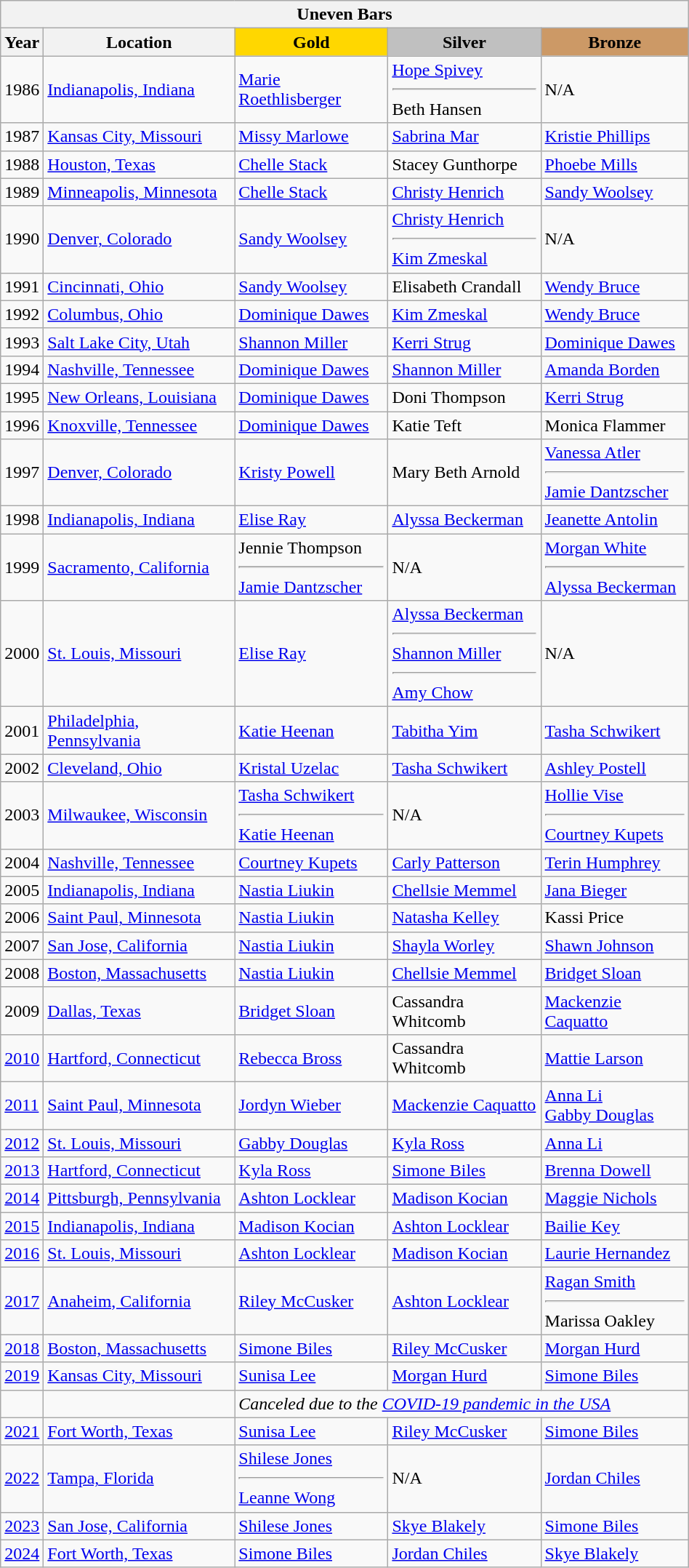<table class="wikitable mw-collapsible mw-collapsed" width="50%">
<tr>
<th align=center colspan="5">Uneven Bars</th>
</tr>
<tr>
<th>Year</th>
<th>Location</th>
<td bgcolor="gold" align="center"><strong>Gold</strong></td>
<td bgcolor="silver" align="center"><strong>Silver</strong></td>
<td bgcolor="cc9966" align="center"><strong>Bronze</strong></td>
</tr>
<tr>
<td>1986</td>
<td><a href='#'>Indianapolis, Indiana</a></td>
<td><a href='#'>Marie Roethlisberger</a></td>
<td><a href='#'>Hope Spivey</a><hr>Beth Hansen</td>
<td>N/A</td>
</tr>
<tr>
<td>1987</td>
<td><a href='#'>Kansas City, Missouri</a></td>
<td><a href='#'>Missy Marlowe</a></td>
<td><a href='#'>Sabrina Mar</a></td>
<td><a href='#'>Kristie Phillips</a></td>
</tr>
<tr>
<td>1988</td>
<td><a href='#'>Houston, Texas</a></td>
<td><a href='#'>Chelle Stack</a></td>
<td>Stacey Gunthorpe</td>
<td><a href='#'>Phoebe Mills</a></td>
</tr>
<tr>
<td>1989</td>
<td><a href='#'>Minneapolis, Minnesota</a></td>
<td><a href='#'>Chelle Stack</a></td>
<td><a href='#'>Christy Henrich</a></td>
<td><a href='#'>Sandy Woolsey</a></td>
</tr>
<tr>
<td>1990</td>
<td><a href='#'>Denver, Colorado</a></td>
<td><a href='#'>Sandy Woolsey</a></td>
<td><a href='#'>Christy Henrich</a><hr><a href='#'>Kim Zmeskal</a></td>
<td>N/A</td>
</tr>
<tr>
<td>1991</td>
<td><a href='#'>Cincinnati, Ohio</a></td>
<td><a href='#'>Sandy Woolsey</a></td>
<td>Elisabeth Crandall</td>
<td><a href='#'>Wendy Bruce</a></td>
</tr>
<tr>
<td>1992</td>
<td><a href='#'>Columbus, Ohio</a></td>
<td><a href='#'>Dominique Dawes</a></td>
<td><a href='#'>Kim Zmeskal</a></td>
<td><a href='#'>Wendy Bruce</a></td>
</tr>
<tr>
<td>1993</td>
<td><a href='#'>Salt Lake City, Utah</a></td>
<td><a href='#'>Shannon Miller</a></td>
<td><a href='#'>Kerri Strug</a></td>
<td><a href='#'>Dominique Dawes</a></td>
</tr>
<tr>
<td>1994</td>
<td><a href='#'>Nashville, Tennessee</a></td>
<td><a href='#'>Dominique Dawes</a></td>
<td><a href='#'>Shannon Miller</a></td>
<td><a href='#'>Amanda Borden</a></td>
</tr>
<tr>
<td>1995</td>
<td><a href='#'>New Orleans, Louisiana</a></td>
<td><a href='#'>Dominique Dawes</a></td>
<td>Doni Thompson</td>
<td><a href='#'>Kerri Strug</a></td>
</tr>
<tr>
<td>1996</td>
<td><a href='#'>Knoxville, Tennessee</a></td>
<td><a href='#'>Dominique Dawes</a></td>
<td>Katie Teft</td>
<td>Monica Flammer</td>
</tr>
<tr>
<td>1997</td>
<td><a href='#'>Denver, Colorado</a></td>
<td><a href='#'>Kristy Powell</a></td>
<td>Mary Beth Arnold</td>
<td><a href='#'>Vanessa Atler</a><hr><a href='#'>Jamie Dantzscher</a></td>
</tr>
<tr>
<td>1998</td>
<td><a href='#'>Indianapolis, Indiana</a></td>
<td><a href='#'>Elise Ray</a></td>
<td><a href='#'>Alyssa Beckerman</a></td>
<td><a href='#'>Jeanette Antolin</a></td>
</tr>
<tr>
<td>1999</td>
<td><a href='#'>Sacramento, California</a></td>
<td>Jennie Thompson<hr><a href='#'>Jamie Dantzscher</a></td>
<td>N/A</td>
<td><a href='#'>Morgan White</a><hr><a href='#'>Alyssa Beckerman</a></td>
</tr>
<tr>
<td>2000</td>
<td><a href='#'>St. Louis, Missouri</a></td>
<td><a href='#'>Elise Ray</a></td>
<td><a href='#'>Alyssa Beckerman</a><hr><a href='#'>Shannon Miller</a><hr><a href='#'>Amy Chow</a></td>
<td>N/A</td>
</tr>
<tr>
<td>2001</td>
<td><a href='#'>Philadelphia, Pennsylvania</a></td>
<td><a href='#'>Katie Heenan</a></td>
<td><a href='#'>Tabitha Yim</a></td>
<td><a href='#'>Tasha Schwikert</a></td>
</tr>
<tr>
<td>2002</td>
<td><a href='#'>Cleveland, Ohio</a></td>
<td><a href='#'>Kristal Uzelac</a></td>
<td><a href='#'>Tasha Schwikert</a></td>
<td><a href='#'>Ashley Postell</a></td>
</tr>
<tr>
<td>2003</td>
<td><a href='#'>Milwaukee, Wisconsin</a></td>
<td><a href='#'>Tasha Schwikert</a><hr><a href='#'>Katie Heenan</a></td>
<td>N/A</td>
<td><a href='#'>Hollie Vise</a><hr><a href='#'>Courtney Kupets</a></td>
</tr>
<tr>
<td>2004</td>
<td><a href='#'>Nashville, Tennessee</a></td>
<td><a href='#'>Courtney Kupets</a></td>
<td><a href='#'>Carly Patterson</a></td>
<td><a href='#'>Terin Humphrey</a></td>
</tr>
<tr>
<td>2005</td>
<td><a href='#'>Indianapolis, Indiana</a></td>
<td><a href='#'>Nastia Liukin</a></td>
<td><a href='#'>Chellsie Memmel</a></td>
<td><a href='#'>Jana Bieger</a></td>
</tr>
<tr>
<td>2006</td>
<td><a href='#'>Saint Paul, Minnesota</a></td>
<td><a href='#'>Nastia Liukin</a></td>
<td><a href='#'>Natasha Kelley</a></td>
<td>Kassi Price</td>
</tr>
<tr>
<td>2007</td>
<td><a href='#'>San Jose, California</a></td>
<td><a href='#'>Nastia Liukin</a></td>
<td><a href='#'>Shayla Worley</a></td>
<td><a href='#'>Shawn Johnson</a></td>
</tr>
<tr>
<td>2008</td>
<td><a href='#'>Boston, Massachusetts</a></td>
<td><a href='#'>Nastia Liukin</a></td>
<td><a href='#'>Chellsie Memmel</a></td>
<td><a href='#'>Bridget Sloan</a></td>
</tr>
<tr>
<td>2009</td>
<td><a href='#'>Dallas, Texas</a></td>
<td><a href='#'>Bridget Sloan</a></td>
<td>Cassandra Whitcomb</td>
<td><a href='#'>Mackenzie Caquatto</a></td>
</tr>
<tr>
<td><a href='#'>2010</a></td>
<td><a href='#'>Hartford, Connecticut</a></td>
<td><a href='#'>Rebecca Bross</a></td>
<td>Cassandra Whitcomb</td>
<td><a href='#'>Mattie Larson</a></td>
</tr>
<tr>
<td><a href='#'>2011</a></td>
<td><a href='#'>Saint Paul, Minnesota</a></td>
<td><a href='#'>Jordyn Wieber</a></td>
<td><a href='#'>Mackenzie Caquatto</a></td>
<td><a href='#'>Anna Li</a><br><a href='#'>Gabby Douglas</a></td>
</tr>
<tr>
<td><a href='#'>2012</a></td>
<td><a href='#'>St. Louis, Missouri</a></td>
<td><a href='#'>Gabby Douglas</a></td>
<td><a href='#'>Kyla Ross</a></td>
<td><a href='#'>Anna Li</a></td>
</tr>
<tr>
<td><a href='#'>2013</a></td>
<td><a href='#'>Hartford, Connecticut</a></td>
<td><a href='#'>Kyla Ross</a></td>
<td><a href='#'>Simone Biles</a></td>
<td><a href='#'>Brenna Dowell</a></td>
</tr>
<tr>
<td><a href='#'>2014</a></td>
<td><a href='#'>Pittsburgh, Pennsylvania</a></td>
<td><a href='#'>Ashton Locklear</a></td>
<td><a href='#'>Madison Kocian</a></td>
<td><a href='#'>Maggie Nichols</a></td>
</tr>
<tr>
<td><a href='#'>2015</a></td>
<td><a href='#'>Indianapolis, Indiana</a></td>
<td><a href='#'>Madison Kocian</a></td>
<td><a href='#'>Ashton Locklear</a></td>
<td><a href='#'>Bailie Key</a></td>
</tr>
<tr>
<td><a href='#'>2016</a></td>
<td><a href='#'>St. Louis, Missouri</a></td>
<td><a href='#'>Ashton Locklear</a></td>
<td><a href='#'>Madison Kocian</a></td>
<td><a href='#'>Laurie Hernandez</a></td>
</tr>
<tr>
<td><a href='#'>2017</a></td>
<td><a href='#'>Anaheim, California</a></td>
<td><a href='#'>Riley McCusker</a></td>
<td><a href='#'>Ashton Locklear</a></td>
<td><a href='#'>Ragan Smith</a><hr>Marissa Oakley</td>
</tr>
<tr>
<td><a href='#'>2018</a></td>
<td><a href='#'>Boston, Massachusetts</a></td>
<td><a href='#'>Simone Biles</a></td>
<td><a href='#'>Riley McCusker</a></td>
<td><a href='#'>Morgan Hurd</a></td>
</tr>
<tr>
<td><a href='#'>2019</a></td>
<td><a href='#'>Kansas City, Missouri</a></td>
<td><a href='#'>Sunisa Lee</a></td>
<td><a href='#'>Morgan Hurd</a></td>
<td><a href='#'>Simone Biles</a></td>
</tr>
<tr>
<td></td>
<td></td>
<td colspan="3"><em>Canceled due to the <a href='#'>COVID-19 pandemic in the USA</a></em> </td>
</tr>
<tr>
<td><a href='#'>2021</a></td>
<td><a href='#'>Fort Worth, Texas</a></td>
<td><a href='#'>Sunisa Lee</a></td>
<td><a href='#'>Riley McCusker</a></td>
<td><a href='#'>Simone Biles</a></td>
</tr>
<tr>
<td><a href='#'>2022</a></td>
<td><a href='#'>Tampa, Florida</a></td>
<td><a href='#'>Shilese Jones</a><hr><a href='#'>Leanne Wong</a></td>
<td>N/A</td>
<td><a href='#'>Jordan Chiles</a></td>
</tr>
<tr>
<td><a href='#'>2023</a></td>
<td><a href='#'>San Jose, California</a></td>
<td><a href='#'>Shilese Jones</a></td>
<td><a href='#'>Skye Blakely</a></td>
<td><a href='#'>Simone Biles</a></td>
</tr>
<tr>
<td><a href='#'>2024</a></td>
<td><a href='#'>Fort Worth, Texas</a></td>
<td><a href='#'>Simone Biles</a></td>
<td><a href='#'>Jordan Chiles</a></td>
<td><a href='#'>Skye Blakely</a></td>
</tr>
</table>
